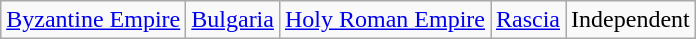<table class="wikitable">
<tr ->
<td> <a href='#'>Byzantine Empire</a></td>
<td> <a href='#'>Bulgaria</a></td>
<td> <a href='#'>Holy Roman Empire</a></td>
<td> <a href='#'>Rascia</a></td>
<td> Independent</td>
</tr>
</table>
